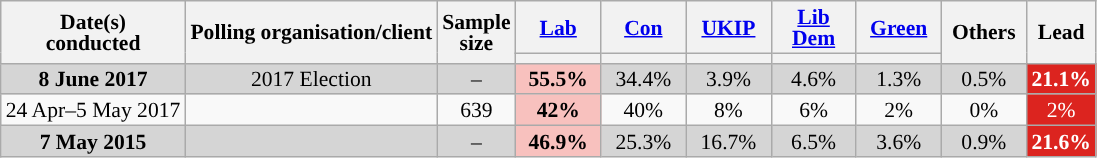<table class="wikitable sortable mw-datatable" style="text-align:center;font-size:90%;line-height:14px;">
<tr>
<th rowspan="2">Date(s)<br>conducted</th>
<th rowspan="2">Polling organisation/client</th>
<th rowspan="2">Sample<br>size</th>
<th style="width:50px;" class="unsortable"><a href='#'>Lab</a></th>
<th style="width:50px;" class="unsortable"><a href='#'>Con</a></th>
<th style="width:50px;" class="unsortable"><a href='#'>UKIP</a></th>
<th style="width:50px;" class="unsortable"><a href='#'>Lib Dem</a></th>
<th style="width:50px;" class="unsortable"><a href='#'>Green</a></th>
<th style="width:50px;" rowspan="2" class="unsortable">Others</th>
<th class="unsortable" style="width:20px;" rowspan="2">Lead</th>
</tr>
<tr>
<th class="unsortable" style="color:inherit;background:"></th>
<th class="unsortable" style="color:inherit;background:"></th>
<th class="unsortable" style="color:inherit;background:"></th>
<th class="unsortable" style="color:inherit;background:"></th>
<th class="unsortable" style="color:inherit;background:"></th>
</tr>
<tr>
<td style="background:#D5D5D5"><strong>8 June 2017</strong></td>
<td style="background:#D5D5D5">2017 Election</td>
<td style="background:#D5D5D5">–</td>
<td style="background:#F8C1BE"><strong>55.5%</strong></td>
<td style="background:#D5D5D5">34.4%</td>
<td style="background:#D5D5D5">3.9%</td>
<td style="background:#D5D5D5">4.6%</td>
<td style="background:#D5D5D5">1.3%</td>
<td style="background:#D5D5D5">0.5%</td>
<td style="background:#dc241f; color:white;"><strong>21.1%</strong></td>
</tr>
<tr>
<td>24 Apr–5 May 2017</td>
<td></td>
<td>639</td>
<td style="background:#F8C1BE"><strong>42%</strong></td>
<td>40%</td>
<td>8%</td>
<td>6%</td>
<td>2%</td>
<td>0%</td>
<td style="background:#dc241f; color:white;">2%</td>
</tr>
<tr>
<td style="background:#D5D5D5"><strong>7 May 2015</strong></td>
<td style="background:#D5D5D5"></td>
<td style="background:#D5D5D5">–</td>
<td style="background:#F8C1BE"><strong>46.9%</strong></td>
<td style="background:#D5D5D5">25.3%</td>
<td style="background:#D5D5D5">16.7%</td>
<td style="background:#D5D5D5">6.5%</td>
<td style="background:#D5D5D5">3.6%</td>
<td style="background:#D5D5D5">0.9%</td>
<td style="background:#dc241f; color:white;"><strong>21.6%</strong></td>
</tr>
</table>
